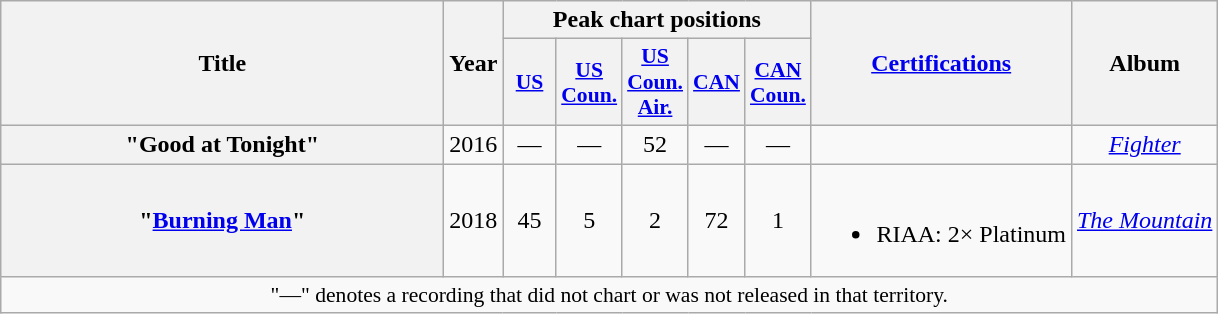<table class="wikitable plainrowheaders" style="text-align:center;" border="1">
<tr>
<th scope="col" rowspan="2" style="width:18em;">Title</th>
<th scope="col" rowspan="2">Year</th>
<th scope="col" colspan="5">Peak chart positions</th>
<th rowspan="2"><a href='#'>Certifications</a></th>
<th rowspan="2" scope="col">Album</th>
</tr>
<tr>
<th scope="col" style="width:2em;font-size:90%;"><a href='#'>US</a><br></th>
<th scope="col" style="width:2.5em;font-size:90%;"><a href='#'>US<br>Coun.</a><br></th>
<th scope="col" style="width:2em;font-size:90%;"><a href='#'>US<br>Coun.<br>Air.</a><br></th>
<th scope="col" style="width:2em;font-size:90%;"><a href='#'>CAN</a><br></th>
<th scope="col" style="width:2.5em;font-size:90%;"><a href='#'>CAN<br>Coun.</a><br></th>
</tr>
<tr>
<th scope="row">"Good at Tonight"<br></th>
<td>2016</td>
<td>—</td>
<td>—</td>
<td>52</td>
<td>—</td>
<td>—</td>
<td></td>
<td><em><a href='#'>Fighter</a></em></td>
</tr>
<tr>
<th scope="row">"<a href='#'>Burning Man</a>"<br></th>
<td>2018</td>
<td>45</td>
<td>5</td>
<td>2</td>
<td>72</td>
<td>1</td>
<td><br><ul><li>RIAA: 2× Platinum</li></ul></td>
<td><em><a href='#'>The Mountain</a></em></td>
</tr>
<tr>
<td colspan="9" style="font-size:90%">"—" denotes a recording that did not chart or was not released in that territory.</td>
</tr>
</table>
